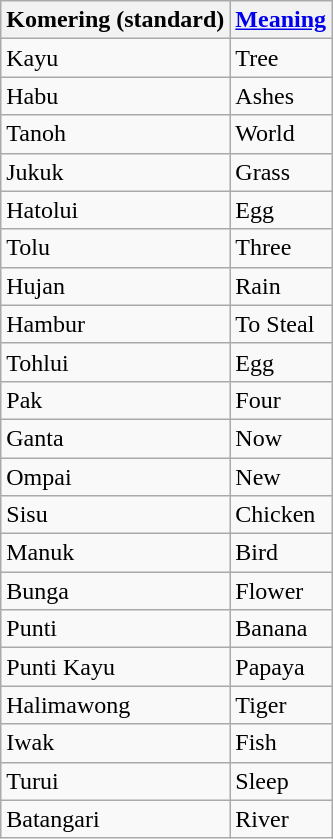<table class="wikitable centre">
<tr>
<th>Komering (standard)</th>
<th><a href='#'>Meaning</a></th>
</tr>
<tr ->
<td>Kayu</td>
<td>Tree</td>
</tr>
<tr ->
<td>Habu</td>
<td>Ashes</td>
</tr>
<tr ->
<td>Tanoh</td>
<td>World</td>
</tr>
<tr ->
<td>Jukuk</td>
<td>Grass</td>
</tr>
<tr ->
<td>Hatolui</td>
<td>Egg</td>
</tr>
<tr ->
<td>Tolu</td>
<td>Three</td>
</tr>
<tr ->
<td>Hujan</td>
<td>Rain</td>
</tr>
<tr ->
<td>Hambur</td>
<td>To Steal</td>
</tr>
<tr ->
<td>Tohlui</td>
<td>Egg</td>
</tr>
<tr ->
<td>Pak</td>
<td>Four</td>
</tr>
<tr ->
<td>Ganta</td>
<td>Now</td>
</tr>
<tr ->
<td>Ompai</td>
<td>New</td>
</tr>
<tr ->
<td>Sisu</td>
<td>Chicken</td>
</tr>
<tr ->
<td>Manuk</td>
<td>Bird</td>
</tr>
<tr ->
<td>Bunga</td>
<td>Flower</td>
</tr>
<tr ->
<td>Punti</td>
<td>Banana</td>
</tr>
<tr ->
<td>Punti Kayu</td>
<td>Papaya</td>
</tr>
<tr ->
<td>Halimawong</td>
<td>Tiger</td>
</tr>
<tr ->
<td>Iwak</td>
<td>Fish</td>
</tr>
<tr ->
<td>Turui</td>
<td>Sleep</td>
</tr>
<tr ->
<td>Batangari</td>
<td>River</td>
</tr>
</table>
